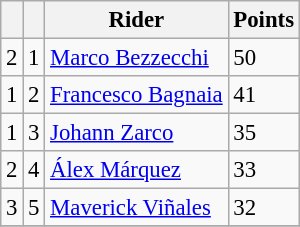<table class="wikitable" style="font-size: 95%;">
<tr>
<th></th>
<th></th>
<th>Rider</th>
<th>Points</th>
</tr>
<tr>
<td> 2</td>
<td align=center>1</td>
<td> <a href='#'>Marco Bezzecchi</a></td>
<td align=left>50</td>
</tr>
<tr>
<td> 1</td>
<td align=center>2</td>
<td> <a href='#'>Francesco Bagnaia</a></td>
<td align=left>41</td>
</tr>
<tr>
<td> 1</td>
<td align=center>3</td>
<td> <a href='#'>Johann Zarco</a></td>
<td align=left>35</td>
</tr>
<tr>
<td> 2</td>
<td align=center>4</td>
<td> <a href='#'>Álex Márquez</a></td>
<td align=left>33</td>
</tr>
<tr>
<td> 3</td>
<td align=center>5</td>
<td> <a href='#'>Maverick Viñales</a></td>
<td align=left>32</td>
</tr>
<tr>
</tr>
</table>
